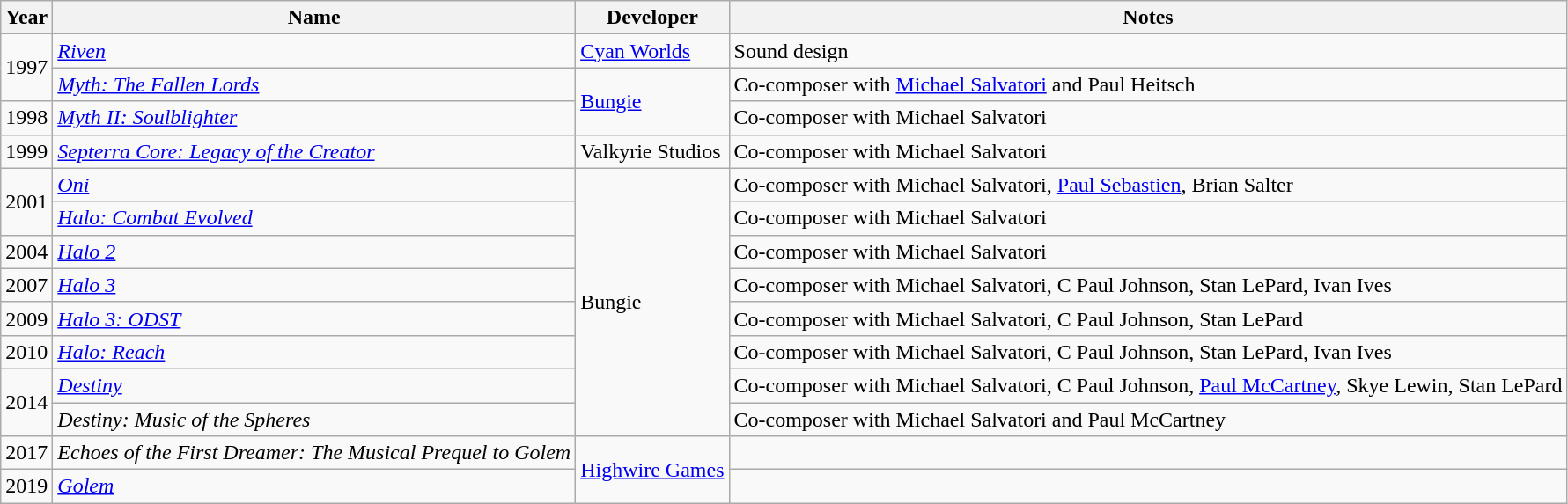<table class="wikitable">
<tr>
<th>Year</th>
<th>Name</th>
<th>Developer</th>
<th>Notes</th>
</tr>
<tr>
<td rowspan="2">1997</td>
<td><em><a href='#'>Riven</a></em></td>
<td><a href='#'>Cyan Worlds</a></td>
<td>Sound design</td>
</tr>
<tr>
<td><em><a href='#'>Myth: The Fallen Lords</a></em></td>
<td rowspan="2"><a href='#'>Bungie</a></td>
<td>Co-composer with <a href='#'>Michael Salvatori</a> and Paul Heitsch</td>
</tr>
<tr>
<td>1998</td>
<td><em><a href='#'>Myth II: Soulblighter</a></em></td>
<td>Co-composer with Michael Salvatori</td>
</tr>
<tr>
<td>1999</td>
<td><em><a href='#'>Septerra Core: Legacy of the Creator</a></em></td>
<td>Valkyrie Studios</td>
<td>Co-composer with Michael Salvatori</td>
</tr>
<tr>
<td rowspan="2">2001</td>
<td><em><a href='#'>Oni</a></em></td>
<td rowspan="8">Bungie</td>
<td>Co-composer with Michael Salvatori, <a href='#'>Paul Sebastien</a>, Brian Salter</td>
</tr>
<tr>
<td><em><a href='#'>Halo: Combat Evolved</a></em></td>
<td>Co-composer with Michael Salvatori</td>
</tr>
<tr>
<td>2004</td>
<td><em><a href='#'>Halo 2</a></em></td>
<td>Co-composer with Michael Salvatori</td>
</tr>
<tr>
<td>2007</td>
<td><em><a href='#'>Halo 3</a></em></td>
<td>Co-composer with Michael Salvatori, C Paul Johnson, Stan LePard, Ivan Ives</td>
</tr>
<tr>
<td>2009</td>
<td><em><a href='#'>Halo 3: ODST</a></em></td>
<td>Co-composer with Michael Salvatori, C Paul Johnson, Stan LePard</td>
</tr>
<tr>
<td>2010</td>
<td><em><a href='#'>Halo: Reach</a></em></td>
<td>Co-composer with Michael Salvatori, C Paul Johnson, Stan LePard, Ivan Ives</td>
</tr>
<tr>
<td rowspan="2">2014</td>
<td><em><a href='#'>Destiny</a></em></td>
<td>Co-composer with Michael Salvatori, C Paul Johnson, <a href='#'>Paul McCartney</a>, Skye Lewin, Stan LePard</td>
</tr>
<tr>
<td><em>Destiny: Music of the Spheres</em></td>
<td>Co-composer with Michael Salvatori and Paul McCartney</td>
</tr>
<tr>
<td>2017</td>
<td><em>Echoes of the First Dreamer: The Musical Prequel to Golem</em></td>
<td rowspan="2"><a href='#'>Highwire Games</a></td>
<td></td>
</tr>
<tr>
<td>2019</td>
<td><em><a href='#'>Golem</a> </em></td>
<td></td>
</tr>
</table>
